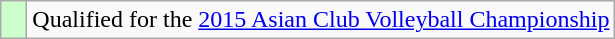<table class="wikitable" style="text-align: left;">
<tr>
<td width=10px bgcolor=#ccffcc></td>
<td>Qualified for the <a href='#'>2015 Asian Club Volleyball Championship</a></td>
</tr>
</table>
